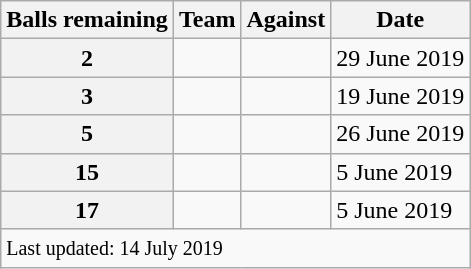<table class="wikitable sortable">
<tr>
<th>Balls remaining</th>
<th>Team</th>
<th>Against</th>
<th data-sort-type=date>Date</th>
</tr>
<tr>
<th>2</th>
<td></td>
<td></td>
<td>29 June 2019</td>
</tr>
<tr>
<th>3</th>
<td></td>
<td></td>
<td>19 June 2019</td>
</tr>
<tr>
<th>5</th>
<td></td>
<td></td>
<td>26 June 2019</td>
</tr>
<tr>
<th>15</th>
<td></td>
<td></td>
<td>5 June 2019</td>
</tr>
<tr>
<th>17</th>
<td></td>
<td></td>
<td>5 June 2019</td>
</tr>
<tr class="sortbottom">
<td colspan="4"><small>Last updated: 14 July 2019</small></td>
</tr>
</table>
